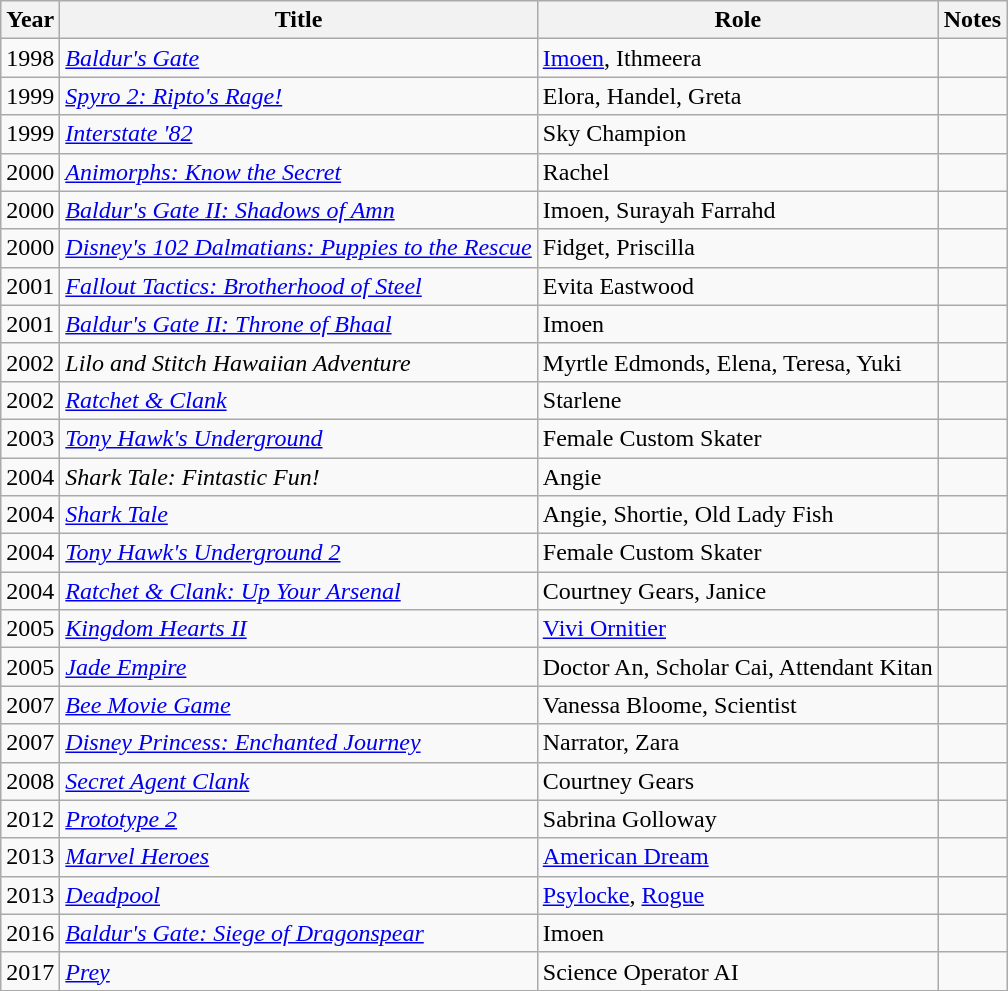<table class="wikitable">
<tr>
<th>Year</th>
<th>Title</th>
<th>Role</th>
<th>Notes</th>
</tr>
<tr>
<td>1998</td>
<td><em><a href='#'>Baldur's Gate</a></em></td>
<td><a href='#'>Imoen</a>, Ithmeera</td>
<td></td>
</tr>
<tr>
<td>1999</td>
<td><em><a href='#'>Spyro 2: Ripto's Rage!</a></em></td>
<td>Elora, Handel, Greta</td>
<td></td>
</tr>
<tr>
<td>1999</td>
<td><em><a href='#'>Interstate '82</a></em></td>
<td>Sky Champion</td>
<td></td>
</tr>
<tr>
<td>2000</td>
<td><em><a href='#'>Animorphs: Know the Secret</a></em></td>
<td>Rachel</td>
<td></td>
</tr>
<tr>
<td>2000</td>
<td><em><a href='#'>Baldur's Gate II: Shadows of Amn</a></em></td>
<td>Imoen, Surayah Farrahd</td>
<td></td>
</tr>
<tr>
<td>2000</td>
<td><em><a href='#'>Disney's 102 Dalmatians: Puppies to the Rescue</a></em></td>
<td>Fidget, Priscilla</td>
<td></td>
</tr>
<tr>
<td>2001</td>
<td><em><a href='#'>Fallout Tactics: Brotherhood of Steel</a></em></td>
<td>Evita Eastwood</td>
<td></td>
</tr>
<tr>
<td>2001</td>
<td><em><a href='#'>Baldur's Gate II: Throne of Bhaal</a></em></td>
<td>Imoen</td>
<td></td>
</tr>
<tr>
<td>2002</td>
<td><em>Lilo and Stitch Hawaiian Adventure</em></td>
<td>Myrtle Edmonds, Elena, Teresa, Yuki</td>
<td></td>
</tr>
<tr>
<td>2002</td>
<td><em><a href='#'>Ratchet & Clank</a></em></td>
<td>Starlene</td>
<td></td>
</tr>
<tr>
<td>2003</td>
<td><em><a href='#'>Tony Hawk's Underground</a></em></td>
<td>Female Custom Skater</td>
<td></td>
</tr>
<tr>
<td>2004</td>
<td><em>Shark Tale: Fintastic Fun!</em></td>
<td>Angie</td>
<td></td>
</tr>
<tr>
<td>2004</td>
<td><em><a href='#'>Shark Tale</a></em></td>
<td>Angie, Shortie, Old Lady Fish</td>
<td></td>
</tr>
<tr>
<td>2004</td>
<td><em><a href='#'>Tony Hawk's Underground 2</a></em></td>
<td>Female Custom Skater</td>
<td></td>
</tr>
<tr>
<td>2004</td>
<td><em><a href='#'>Ratchet & Clank: Up Your Arsenal</a></em></td>
<td>Courtney Gears, Janice</td>
<td></td>
</tr>
<tr>
<td>2005</td>
<td><em><a href='#'>Kingdom Hearts II</a></em></td>
<td><a href='#'>Vivi Ornitier</a></td>
<td></td>
</tr>
<tr>
<td>2005</td>
<td><em><a href='#'>Jade Empire</a></em></td>
<td>Doctor An, Scholar Cai, Attendant Kitan</td>
<td></td>
</tr>
<tr>
<td>2007</td>
<td><em><a href='#'>Bee Movie Game</a></em></td>
<td>Vanessa Bloome, Scientist</td>
<td></td>
</tr>
<tr>
<td>2007</td>
<td><em><a href='#'>Disney Princess: Enchanted Journey</a></em></td>
<td>Narrator, Zara</td>
<td></td>
</tr>
<tr>
<td>2008</td>
<td><em><a href='#'>Secret Agent Clank</a></em></td>
<td>Courtney Gears</td>
<td></td>
</tr>
<tr>
<td>2012</td>
<td><em><a href='#'>Prototype 2</a></em></td>
<td>Sabrina Golloway</td>
<td></td>
</tr>
<tr>
<td>2013</td>
<td><em><a href='#'>Marvel Heroes</a></em></td>
<td><a href='#'>American Dream</a></td>
<td></td>
</tr>
<tr>
<td>2013</td>
<td><em><a href='#'>Deadpool</a></em></td>
<td><a href='#'>Psylocke</a>, <a href='#'>Rogue</a></td>
<td></td>
</tr>
<tr>
<td>2016</td>
<td><em><a href='#'>Baldur's Gate: Siege of Dragonspear</a></em></td>
<td>Imoen</td>
<td></td>
</tr>
<tr>
<td>2017</td>
<td><em><a href='#'>Prey</a></em></td>
<td>Science Operator AI</td>
<td></td>
</tr>
</table>
